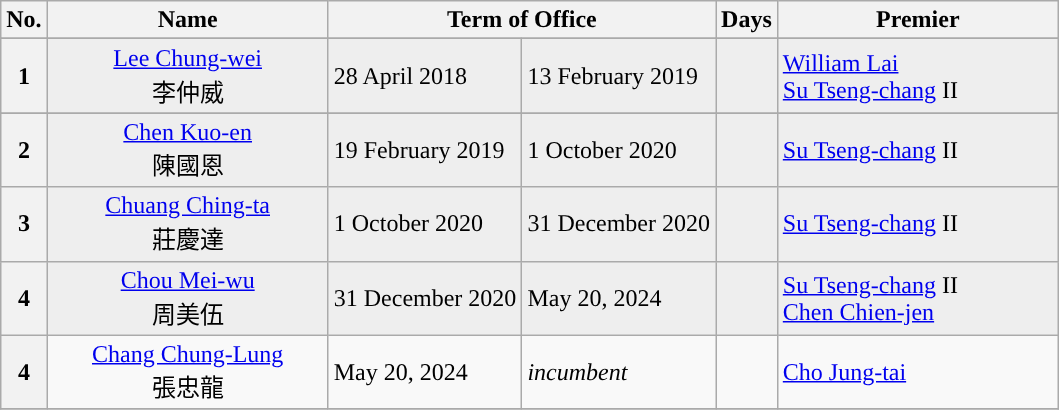<table class="wikitable">
<tr ->
<th>No.</th>
<th width="180">Name</th>
<th colspan=2 width="180">Term of Office</th>
<th>Days</th>
<th width="180">Premier</th>
</tr>
<tr ->
</tr>
<tr - bgcolor=#EEEEEE>
<th style="background:">1</th>
<td align=center><a href='#'>Lee Chung-wei</a><br>李仲威</td>
<td>28 April 2018</td>
<td>13 February 2019</td>
<td></td>
<td><a href='#'>William Lai</a><br><a href='#'>Su Tseng-chang</a> II</td>
</tr>
<tr ->
</tr>
<tr - bgcolor=#EEEEEE>
<th style="background:">2</th>
<td align=center><a href='#'>Chen Kuo-en</a><br>陳國恩</td>
<td>19 February 2019</td>
<td>1 October 2020</td>
<td></td>
<td><a href='#'>Su Tseng-chang</a> II</td>
</tr>
<tr - bgcolor=#EEEEEE>
<th style="background:">3</th>
<td align=center><a href='#'>Chuang Ching-ta</a><br>莊慶達</td>
<td>1 October 2020</td>
<td>31 December 2020</td>
<td></td>
<td><a href='#'>Su Tseng-chang</a> II</td>
</tr>
<tr - bgcolor=#EEEEEE>
<th style="background:">4</th>
<td align=center><a href='#'>Chou Mei-wu</a><br>周美伍</td>
<td>31 December 2020</td>
<td>May 20, 2024</td>
<td></td>
<td><a href='#'>Su Tseng-chang</a> II<br><a href='#'>Chen Chien-jen</a></td>
</tr>
<tr ->
<th style="background:">4</th>
<td align=center><a href='#'>Chang Chung-Lung</a><br>張忠龍</td>
<td>May 20, 2024</td>
<td><em>incumbent</em></td>
<td></td>
<td><a href='#'>Cho Jung-tai</a></td>
</tr>
<tr ->
</tr>
</table>
